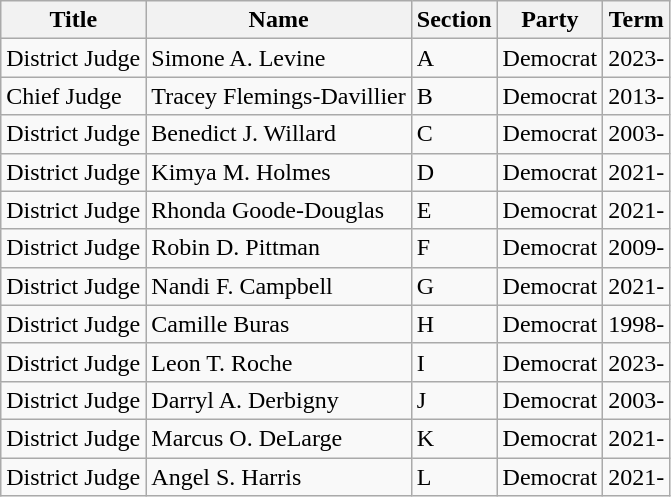<table class = "wikitable">
<tr>
<th>Title</th>
<th>Name</th>
<th>Section</th>
<th>Party</th>
<th>Term</th>
</tr>
<tr>
<td>District Judge</td>
<td>Simone A. Levine</td>
<td>A</td>
<td>Democrat</td>
<td>2023-</td>
</tr>
<tr>
<td>Chief Judge</td>
<td>Tracey Flemings-Davillier</td>
<td>B</td>
<td>Democrat</td>
<td>2013-</td>
</tr>
<tr>
<td>District Judge</td>
<td>Benedict J. Willard</td>
<td>C</td>
<td>Democrat</td>
<td>2003-</td>
</tr>
<tr>
<td>District Judge</td>
<td>Kimya M. Holmes</td>
<td>D</td>
<td>Democrat</td>
<td>2021-</td>
</tr>
<tr>
<td>District Judge</td>
<td>Rhonda Goode-Douglas</td>
<td>E</td>
<td>Democrat</td>
<td>2021-</td>
</tr>
<tr>
<td>District Judge</td>
<td>Robin D. Pittman</td>
<td>F</td>
<td>Democrat</td>
<td>2009-</td>
</tr>
<tr>
<td>District Judge</td>
<td>Nandi F. Campbell</td>
<td>G</td>
<td>Democrat</td>
<td>2021-</td>
</tr>
<tr>
<td>District Judge</td>
<td>Camille Buras</td>
<td>H</td>
<td>Democrat</td>
<td>1998-</td>
</tr>
<tr>
<td>District Judge</td>
<td>Leon T. Roche</td>
<td>I</td>
<td>Democrat</td>
<td>2023-</td>
</tr>
<tr>
<td>District Judge</td>
<td>Darryl A. Derbigny</td>
<td>J</td>
<td>Democrat</td>
<td>2003-</td>
</tr>
<tr>
<td>District Judge</td>
<td>Marcus O. DeLarge</td>
<td>K</td>
<td>Democrat</td>
<td>2021-</td>
</tr>
<tr>
<td>District Judge</td>
<td>Angel S. Harris</td>
<td>L</td>
<td>Democrat</td>
<td>2021-</td>
</tr>
</table>
